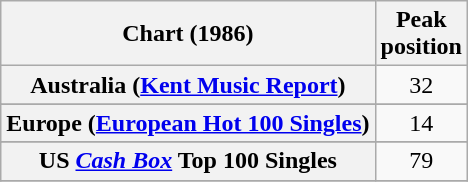<table class="wikitable sortable plainrowheaders" style="text-align:center">
<tr>
<th scope="col">Chart (1986)</th>
<th scope="col">Peak<br>position</th>
</tr>
<tr>
<th scope="row">Australia (<a href='#'>Kent Music Report</a>)</th>
<td>32</td>
</tr>
<tr>
</tr>
<tr>
</tr>
<tr>
</tr>
<tr>
<th scope="row">Europe (<a href='#'>European Hot 100 Singles</a>)</th>
<td>14</td>
</tr>
<tr>
</tr>
<tr>
</tr>
<tr>
</tr>
<tr>
</tr>
<tr>
</tr>
<tr>
</tr>
<tr>
</tr>
<tr>
<th scope="row">US <em><a href='#'>Cash Box</a></em> Top 100 Singles</th>
<td>79</td>
</tr>
<tr>
</tr>
</table>
